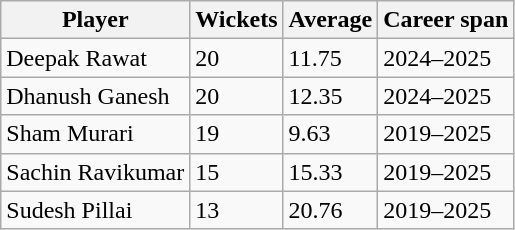<table class="wikitable">
<tr>
<th>Player</th>
<th>Wickets</th>
<th>Average</th>
<th>Career span</th>
</tr>
<tr>
<td>Deepak Rawat</td>
<td>20</td>
<td>11.75</td>
<td>2024–2025</td>
</tr>
<tr>
<td>Dhanush Ganesh</td>
<td>20</td>
<td>12.35</td>
<td>2024–2025</td>
</tr>
<tr>
<td>Sham Murari</td>
<td>19</td>
<td>9.63</td>
<td>2019–2025</td>
</tr>
<tr>
<td>Sachin Ravikumar</td>
<td>15</td>
<td>15.33</td>
<td>2019–2025</td>
</tr>
<tr>
<td>Sudesh Pillai</td>
<td>13</td>
<td>20.76</td>
<td>2019–2025</td>
</tr>
</table>
